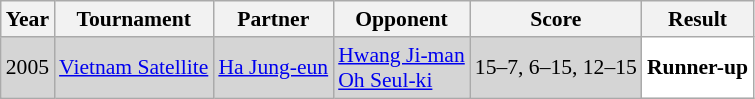<table class="sortable wikitable" style="font-size: 90%;">
<tr>
<th>Year</th>
<th>Tournament</th>
<th>Partner</th>
<th>Opponent</th>
<th>Score</th>
<th>Result</th>
</tr>
<tr style="background:#D5D5D5">
<td align="center">2005</td>
<td align="left"><a href='#'>Vietnam Satellite</a></td>
<td align="left"> <a href='#'>Ha Jung-eun</a></td>
<td align="left"> <a href='#'>Hwang Ji-man</a> <br>  <a href='#'>Oh Seul-ki</a></td>
<td align="left">15–7, 6–15, 12–15</td>
<td style="text-align:left; background:white"> <strong>Runner-up</strong></td>
</tr>
</table>
